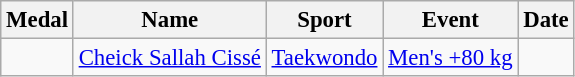<table class="wikitable sortable" style="font-size: 95%;">
<tr>
<th>Medal</th>
<th>Name</th>
<th>Sport</th>
<th>Event</th>
<th>Date</th>
</tr>
<tr>
<td></td>
<td><a href='#'>Cheick Sallah Cissé</a></td>
<td><a href='#'>Taekwondo</a></td>
<td><a href='#'>Men's +80 kg</a></td>
<td></td>
</tr>
</table>
